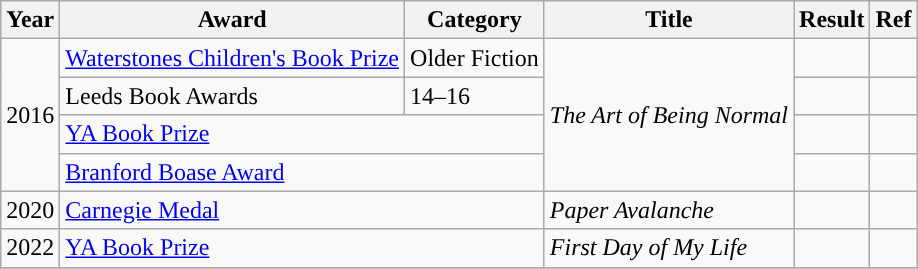<table class="wikitable sortable">
<tr>
<th>Year</th>
<th>Award</th>
<th>Category</th>
<th>Title</th>
<th>Result</th>
<th>Ref</th>
</tr>
<tr>
<td rowspan="4">2016</td>
<td><a href='#'>Waterstones Children's Book Prize</a></td>
<td>Older Fiction</td>
<td rowspan="4"><em>The Art of Being Normal</em></td>
<td></td>
<td></td>
</tr>
<tr>
<td>Leeds Book Awards</td>
<td>14–16</td>
<td></td>
<td></td>
</tr>
<tr>
<td colspan="2"><a href='#'>YA Book Prize</a></td>
<td></td>
<td></td>
</tr>
<tr>
<td colspan="2"><a href='#'>Branford Boase Award</a></td>
<td></td>
<td></td>
</tr>
<tr>
<td>2020</td>
<td colspan="2"><a href='#'>Carnegie Medal</a></td>
<td><em>Paper Avalanche</em></td>
<td></td>
<td></td>
</tr>
<tr>
<td>2022</td>
<td colspan="2"><a href='#'>YA Book Prize</a></td>
<td><em>First Day of My Life</em></td>
<td></td>
<td></td>
</tr>
<tr>
</tr>
</table>
